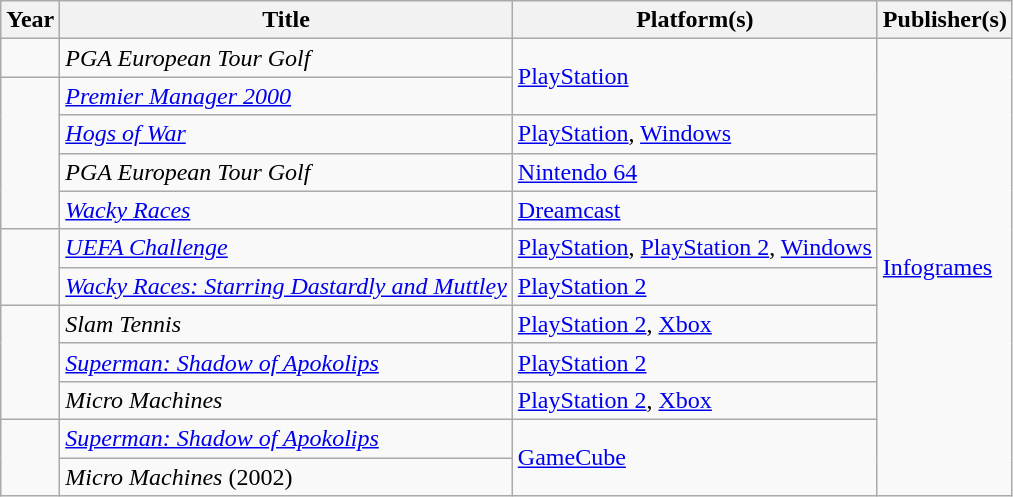<table class="wikitable sortable">
<tr>
<th>Year</th>
<th>Title</th>
<th>Platform(s)</th>
<th>Publisher(s)</th>
</tr>
<tr>
<td></td>
<td><em>PGA European Tour Golf</em></td>
<td rowspan="2"><a href='#'>PlayStation</a></td>
<td rowspan="12"><a href='#'>Infogrames</a></td>
</tr>
<tr>
<td rowspan="4"></td>
<td><em><a href='#'>Premier Manager 2000</a></em></td>
</tr>
<tr>
<td><em><a href='#'>Hogs of War</a></em></td>
<td><a href='#'>PlayStation</a>, <a href='#'>Windows</a></td>
</tr>
<tr>
<td><em>PGA European Tour Golf</em></td>
<td><a href='#'>Nintendo 64</a></td>
</tr>
<tr>
<td><em><a href='#'>Wacky Races</a></em></td>
<td><a href='#'>Dreamcast</a></td>
</tr>
<tr>
<td rowspan="2"></td>
<td><em><a href='#'>UEFA Challenge</a></em></td>
<td><a href='#'>PlayStation</a>, <a href='#'>PlayStation 2</a>, <a href='#'>Windows</a></td>
</tr>
<tr>
<td><em><a href='#'>Wacky Races: Starring Dastardly and Muttley</a></em></td>
<td><a href='#'>PlayStation 2</a></td>
</tr>
<tr>
<td rowspan="3"></td>
<td><em>Slam Tennis</em></td>
<td><a href='#'>PlayStation 2</a>, <a href='#'>Xbox</a></td>
</tr>
<tr>
<td><em><a href='#'>Superman: Shadow of Apokolips</a></em></td>
<td><a href='#'>PlayStation 2</a></td>
</tr>
<tr>
<td><em>Micro Machines</em></td>
<td><a href='#'>PlayStation 2</a>, <a href='#'>Xbox</a></td>
</tr>
<tr>
<td rowspan="2"></td>
<td><em><a href='#'>Superman: Shadow of Apokolips</a></em></td>
<td rowspan="2"><a href='#'>GameCube</a></td>
</tr>
<tr>
<td><em>Micro Machines</em> (2002)</td>
</tr>
</table>
